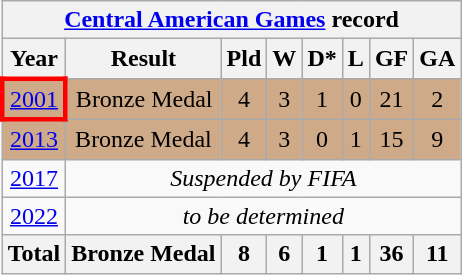<table class="wikitable" style="text-align: center;">
<tr>
<th colspan=8><a href='#'>Central American Games</a> record</th>
</tr>
<tr>
<th>Year</th>
<th>Result</th>
<th>Pld</th>
<th>W</th>
<th>D*</th>
<th>L</th>
<th>GF</th>
<th>GA</th>
</tr>
<tr bgcolor=cfaa88>
<td style="border:3px solid red"> <a href='#'>2001</a></td>
<td>Bronze Medal</td>
<td>4</td>
<td>3</td>
<td>1</td>
<td>0</td>
<td>21</td>
<td>2</td>
</tr>
<tr bgcolor=cfaa88>
<td> <a href='#'>2013</a></td>
<td>Bronze Medal</td>
<td>4</td>
<td>3</td>
<td>0</td>
<td>1</td>
<td>15</td>
<td>9</td>
</tr>
<tr>
<td> <a href='#'>2017</a></td>
<td colspan=8><em>Suspended by FIFA</em></td>
</tr>
<tr>
<td> <a href='#'>2022</a></td>
<td colspan=8><em>to be determined</em></td>
</tr>
<tr>
<th>Total</th>
<th>Bronze Medal</th>
<th>8</th>
<th>6</th>
<th>1</th>
<th>1</th>
<th>36</th>
<th>11</th>
</tr>
</table>
